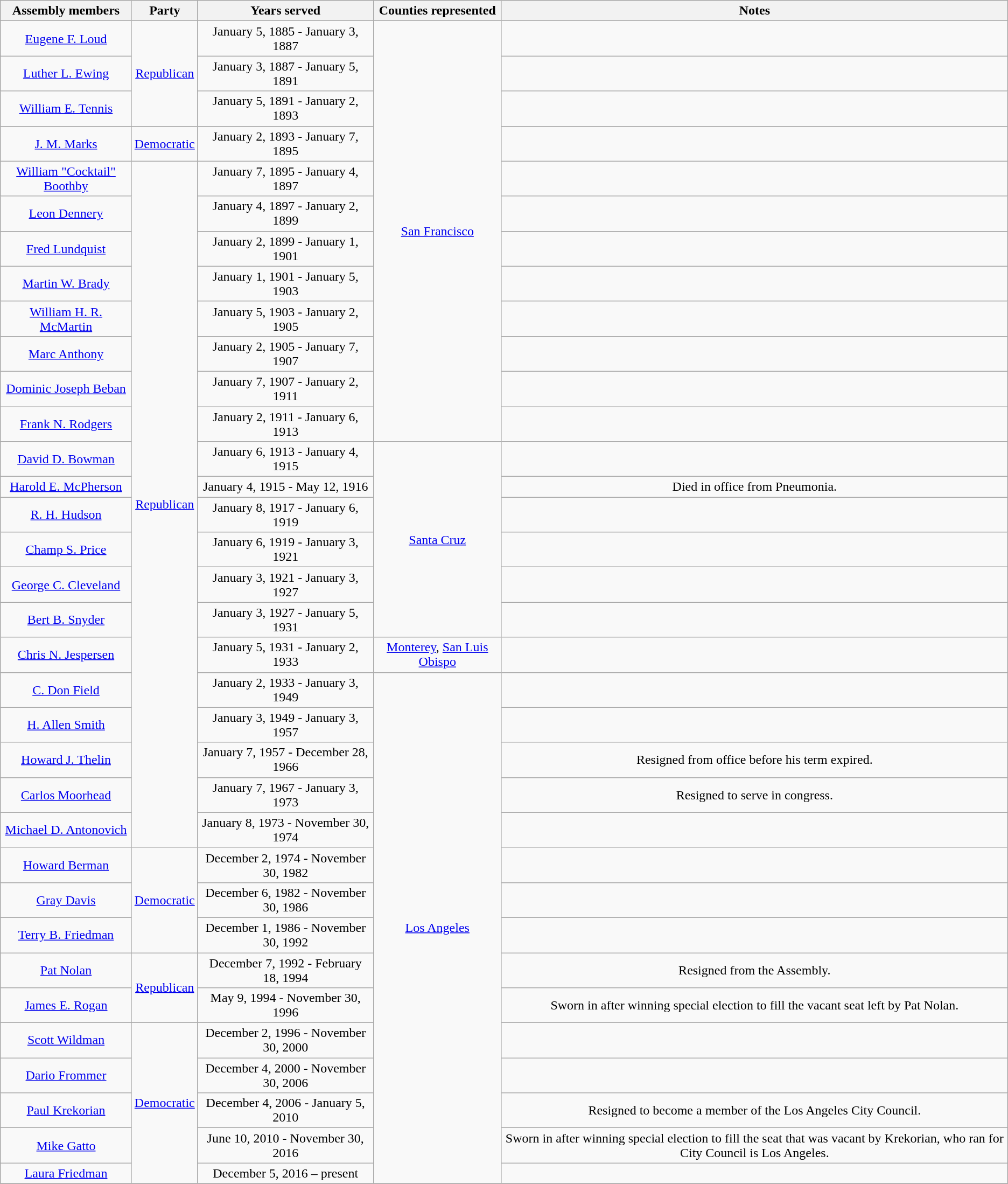<table class=wikitable style="text-align:center">
<tr>
<th>Assembly members</th>
<th>Party</th>
<th>Years served</th>
<th>Counties represented</th>
<th>Notes</th>
</tr>
<tr>
<td><a href='#'>Eugene F. Loud</a></td>
<td rowspan=3 ><a href='#'>Republican</a></td>
<td>January 5, 1885 - January 3, 1887</td>
<td rowspan=12><a href='#'>San Francisco</a></td>
<td></td>
</tr>
<tr>
<td><a href='#'>Luther L. Ewing</a></td>
<td>January 3, 1887 - January 5, 1891</td>
<td></td>
</tr>
<tr>
<td><a href='#'>William E. Tennis</a></td>
<td>January 5, 1891 - January 2, 1893</td>
<td></td>
</tr>
<tr>
<td><a href='#'>J. M. Marks</a></td>
<td><a href='#'>Democratic</a></td>
<td>January 2, 1893 - January 7, 1895</td>
<td></td>
</tr>
<tr>
<td><a href='#'>William "Cocktail" Boothby</a></td>
<td rowspan=20 ><a href='#'>Republican</a></td>
<td>January 7, 1895 - January 4, 1897</td>
<td></td>
</tr>
<tr>
<td><a href='#'>Leon Dennery</a></td>
<td>January 4, 1897 - January 2, 1899</td>
<td></td>
</tr>
<tr>
<td><a href='#'>Fred Lundquist</a></td>
<td>January 2, 1899 - January 1, 1901</td>
<td></td>
</tr>
<tr>
<td><a href='#'>Martin W. Brady</a></td>
<td>January 1, 1901 - January 5, 1903</td>
<td></td>
</tr>
<tr>
<td><a href='#'>William H. R. McMartin</a></td>
<td>January 5, 1903 - January 2, 1905</td>
<td></td>
</tr>
<tr>
<td><a href='#'>Marc Anthony</a></td>
<td>January 2, 1905 - January 7, 1907</td>
<td></td>
</tr>
<tr>
<td><a href='#'>Dominic Joseph Beban</a></td>
<td>January 7, 1907 - January 2, 1911</td>
<td></td>
</tr>
<tr>
<td><a href='#'>Frank N. Rodgers</a></td>
<td>January 2, 1911 - January 6, 1913</td>
<td></td>
</tr>
<tr>
<td><a href='#'>David D. Bowman</a></td>
<td>January 6, 1913 - January 4, 1915</td>
<td rowspan=6><a href='#'>Santa Cruz</a></td>
<td></td>
</tr>
<tr>
<td><a href='#'>Harold E. McPherson</a></td>
<td>January 4, 1915 - May 12, 1916</td>
<td>Died in office from Pneumonia.</td>
</tr>
<tr>
<td><a href='#'>R. H. Hudson</a></td>
<td>January 8, 1917 - January 6, 1919</td>
<td></td>
</tr>
<tr>
<td><a href='#'>Champ S. Price</a></td>
<td>January 6, 1919 - January 3, 1921</td>
<td></td>
</tr>
<tr>
<td><a href='#'>George C. Cleveland</a></td>
<td>January 3, 1921 - January 3, 1927</td>
<td></td>
</tr>
<tr>
<td><a href='#'>Bert B. Snyder</a></td>
<td>January 3, 1927 - January 5, 1931</td>
<td></td>
</tr>
<tr>
<td><a href='#'>Chris N. Jespersen</a></td>
<td>January 5, 1931 - January 2, 1933</td>
<td><a href='#'>Monterey</a>, <a href='#'>San Luis Obispo</a></td>
<td></td>
</tr>
<tr>
<td><a href='#'>C. Don Field</a></td>
<td>January 2, 1933 - January 3, 1949</td>
<td rowspan=15><a href='#'>Los Angeles</a></td>
<td></td>
</tr>
<tr>
<td><a href='#'>H. Allen Smith</a></td>
<td>January 3, 1949 - January 3, 1957</td>
<td></td>
</tr>
<tr>
<td><a href='#'>Howard J. Thelin</a></td>
<td>January 7, 1957 - December 28, 1966</td>
<td>Resigned from office before his term expired.</td>
</tr>
<tr>
<td><a href='#'>Carlos Moorhead</a></td>
<td>January 7, 1967 - January 3, 1973</td>
<td>Resigned to serve in congress.</td>
</tr>
<tr>
<td><a href='#'>Michael D. Antonovich</a></td>
<td>January 8, 1973 - November 30, 1974</td>
<td></td>
</tr>
<tr>
<td><a href='#'>Howard Berman</a></td>
<td rowspan=3 ><a href='#'>Democratic</a></td>
<td>December 2, 1974 - November 30, 1982</td>
<td></td>
</tr>
<tr>
<td><a href='#'>Gray Davis</a></td>
<td>December 6, 1982 - November 30, 1986</td>
<td></td>
</tr>
<tr>
<td><a href='#'>Terry B. Friedman</a></td>
<td>December 1, 1986 - November 30, 1992</td>
<td></td>
</tr>
<tr>
<td><a href='#'>Pat Nolan</a></td>
<td rowspan=2 ><a href='#'>Republican</a></td>
<td>December 7, 1992 - February 18, 1994</td>
<td>Resigned from the Assembly.</td>
</tr>
<tr>
<td><a href='#'>James E. Rogan</a></td>
<td>May 9, 1994 - November 30, 1996</td>
<td>Sworn in after winning special election to fill the vacant seat left by Pat Nolan.</td>
</tr>
<tr>
<td><a href='#'>Scott Wildman</a></td>
<td rowspan=5 ><a href='#'>Democratic</a></td>
<td>December 2, 1996 - November 30, 2000</td>
<td></td>
</tr>
<tr>
<td><a href='#'>Dario Frommer</a></td>
<td>December 4, 2000 - November 30, 2006</td>
<td></td>
</tr>
<tr>
<td><a href='#'>Paul Krekorian</a></td>
<td>December 4, 2006 - January 5, 2010</td>
<td>Resigned to become a member of the Los Angeles City Council.</td>
</tr>
<tr>
<td><a href='#'>Mike Gatto</a></td>
<td>June 10, 2010 - November 30, 2016</td>
<td>Sworn in after winning special election to fill the seat that was vacant by Krekorian, who ran for City Council is Los Angeles.</td>
</tr>
<tr>
<td><a href='#'>Laura Friedman</a></td>
<td>December 5, 2016 – present</td>
<td></td>
</tr>
<tr>
</tr>
</table>
